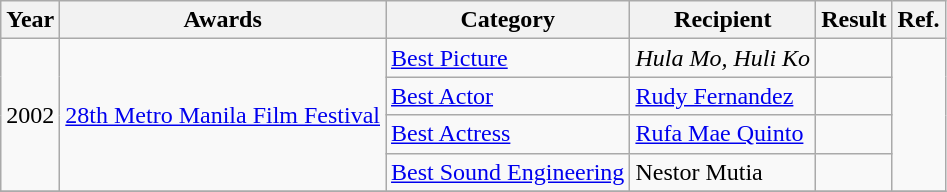<table class="wikitable">
<tr>
<th>Year</th>
<th>Awards</th>
<th>Category</th>
<th>Recipient</th>
<th>Result</th>
<th>Ref.</th>
</tr>
<tr>
<td rowspan="4">2002</td>
<td rowspan="4"><a href='#'>28th Metro Manila Film Festival</a></td>
<td><a href='#'>Best Picture</a></td>
<td><em>Hula Mo, Huli Ko</em></td>
<td></td>
<td rowspan="4"></td>
</tr>
<tr>
<td><a href='#'>Best Actor</a></td>
<td><a href='#'>Rudy Fernandez</a></td>
<td></td>
</tr>
<tr>
<td><a href='#'>Best Actress</a></td>
<td><a href='#'>Rufa Mae Quinto</a></td>
<td></td>
</tr>
<tr>
<td><a href='#'>Best Sound Engineering</a></td>
<td>Nestor Mutia</td>
<td></td>
</tr>
<tr>
</tr>
</table>
